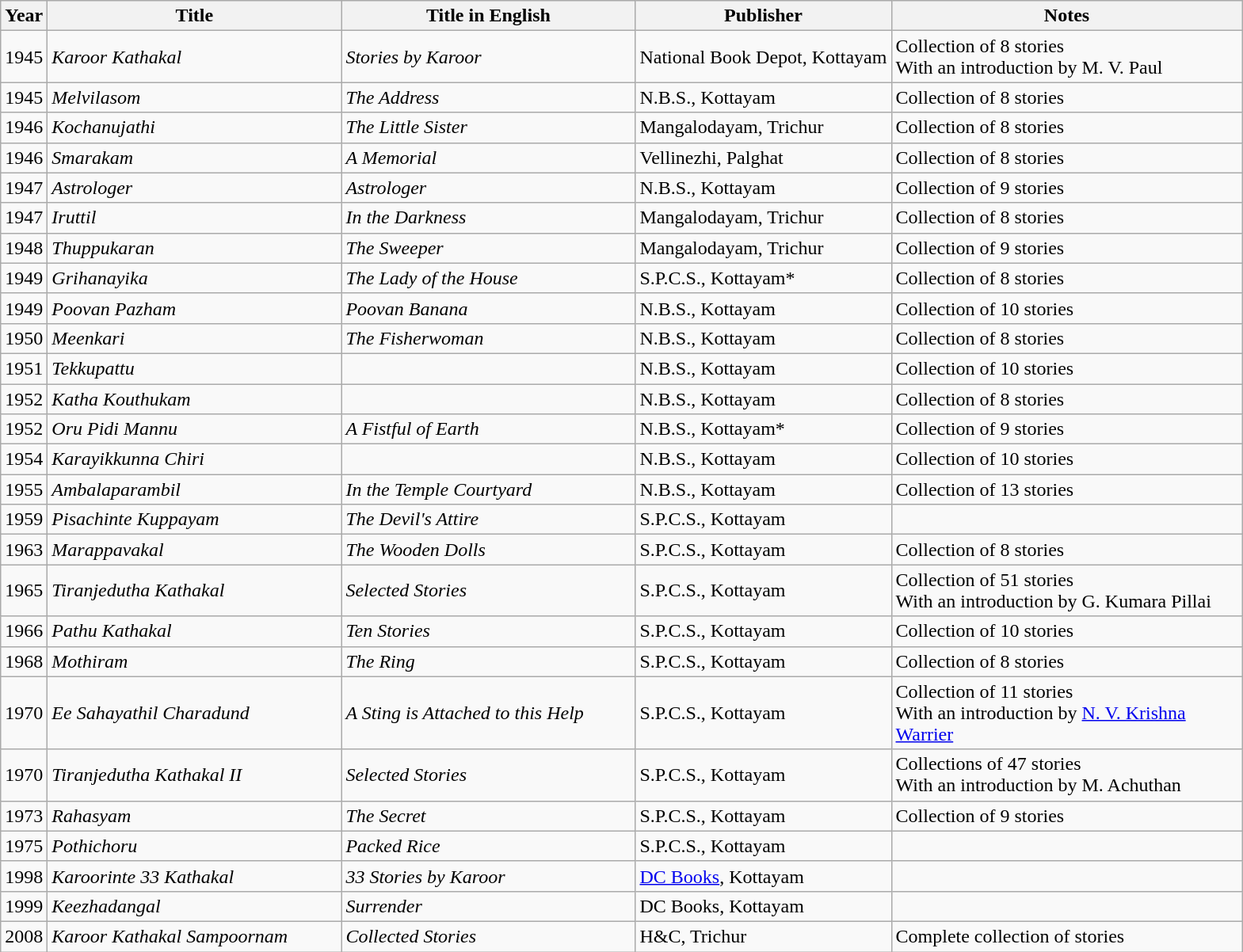<table class="wikitable">
<tr>
<th>Year</th>
<th ! style=width:15em>Title</th>
<th ! style=width:15em>Title in English</th>
<th ! style=width:13em>Publisher</th>
<th ! style=width:18em>Notes</th>
</tr>
<tr>
<td>1945</td>
<td><em>Karoor Kathakal</em></td>
<td><em>Stories by Karoor</em></td>
<td>National Book Depot, Kottayam</td>
<td>Collection of 8 stories<br>With an introduction by M. V. Paul</td>
</tr>
<tr>
<td>1945</td>
<td><em>Melvilasom</em></td>
<td><em>The Address</em></td>
<td>N.B.S., Kottayam</td>
<td>Collection of 8 stories</td>
</tr>
<tr>
<td>1946</td>
<td><em>Kochanujathi</em></td>
<td><em>The Little Sister</em></td>
<td>Mangalodayam, Trichur</td>
<td>Collection of 8 stories</td>
</tr>
<tr>
<td>1946</td>
<td><em>Smarakam</em></td>
<td><em>A Memorial</em></td>
<td>Vellinezhi, Palghat</td>
<td>Collection of 8 stories</td>
</tr>
<tr>
<td>1947</td>
<td><em>Astrologer</em></td>
<td><em>Astrologer</em></td>
<td>N.B.S., Kottayam</td>
<td>Collection of 9 stories</td>
</tr>
<tr>
<td>1947</td>
<td><em>Iruttil</em></td>
<td><em>In the Darkness</em></td>
<td>Mangalodayam, Trichur</td>
<td>Collection of 8 stories</td>
</tr>
<tr>
<td>1948</td>
<td><em>Thuppukaran</em></td>
<td><em>The Sweeper</em></td>
<td>Mangalodayam, Trichur</td>
<td>Collection of 9 stories</td>
</tr>
<tr>
<td>1949</td>
<td><em>Grihanayika</em></td>
<td><em>The Lady of the House</em></td>
<td>S.P.C.S., Kottayam*</td>
<td>Collection of 8 stories</td>
</tr>
<tr>
<td>1949</td>
<td><em>Poovan Pazham</em></td>
<td><em>Poovan Banana</em></td>
<td>N.B.S., Kottayam</td>
<td>Collection of 10 stories</td>
</tr>
<tr>
<td>1950</td>
<td><em>Meenkari</em></td>
<td><em>The Fisherwoman</em></td>
<td>N.B.S., Kottayam</td>
<td>Collection of 8 stories</td>
</tr>
<tr>
<td>1951</td>
<td><em>Tekkupattu</em></td>
<td></td>
<td>N.B.S., Kottayam</td>
<td>Collection of 10 stories</td>
</tr>
<tr>
<td>1952</td>
<td><em>Katha Kouthukam</em></td>
<td></td>
<td>N.B.S., Kottayam</td>
<td>Collection of 8 stories</td>
</tr>
<tr>
<td>1952</td>
<td><em>Oru Pidi Mannu</em></td>
<td><em>A Fistful of Earth</em></td>
<td>N.B.S., Kottayam*</td>
<td>Collection of 9 stories</td>
</tr>
<tr>
<td>1954</td>
<td><em>Karayikkunna Chiri</em></td>
<td></td>
<td>N.B.S., Kottayam</td>
<td>Collection of 10 stories</td>
</tr>
<tr>
<td>1955</td>
<td><em>Ambalaparambil</em></td>
<td><em>In the Temple Courtyard</em></td>
<td>N.B.S., Kottayam</td>
<td>Collection of 13 stories</td>
</tr>
<tr>
<td>1959</td>
<td><em>Pisachinte Kuppayam</em></td>
<td><em>The Devil's Attire</em></td>
<td>S.P.C.S., Kottayam</td>
<td></td>
</tr>
<tr>
<td>1963</td>
<td><em>Marappavakal</em></td>
<td><em>The Wooden Dolls</em></td>
<td>S.P.C.S., Kottayam</td>
<td>Collection of 8 stories</td>
</tr>
<tr>
<td>1965</td>
<td><em>Tiranjedutha Kathakal</em></td>
<td><em>Selected Stories</em></td>
<td>S.P.C.S., Kottayam</td>
<td>Collection of 51 stories<br>With an introduction by G. Kumara Pillai</td>
</tr>
<tr>
<td>1966</td>
<td><em>Pathu Kathakal</em></td>
<td><em>Ten Stories</em></td>
<td>S.P.C.S., Kottayam</td>
<td>Collection of 10 stories</td>
</tr>
<tr>
<td>1968</td>
<td><em>Mothiram</em></td>
<td><em>The Ring</em></td>
<td>S.P.C.S., Kottayam</td>
<td>Collection of 8 stories</td>
</tr>
<tr>
<td>1970</td>
<td><em>Ee Sahayathil Charadund</em></td>
<td><em>A Sting is Attached to this Help</em></td>
<td>S.P.C.S., Kottayam</td>
<td>Collection of 11 stories<br>With an introduction by <a href='#'>N. V. Krishna Warrier</a></td>
</tr>
<tr>
<td>1970</td>
<td><em>Tiranjedutha Kathakal II</em></td>
<td><em>Selected Stories</em></td>
<td>S.P.C.S., Kottayam</td>
<td>Collections of 47 stories<br>With an introduction by M. Achuthan</td>
</tr>
<tr>
<td>1973</td>
<td><em>Rahasyam</em></td>
<td><em>The Secret</em></td>
<td>S.P.C.S., Kottayam</td>
<td>Collection of 9 stories</td>
</tr>
<tr>
<td>1975</td>
<td><em>Pothichoru</em></td>
<td><em>Packed Rice</em></td>
<td>S.P.C.S., Kottayam</td>
<td></td>
</tr>
<tr>
<td>1998</td>
<td><em>Karoorinte 33 Kathakal</em></td>
<td><em>33 Stories by Karoor</em></td>
<td><a href='#'>DC Books</a>, Kottayam</td>
<td></td>
</tr>
<tr>
<td>1999</td>
<td><em>Keezhadangal</em></td>
<td><em>Surrender</em></td>
<td>DC Books, Kottayam</td>
<td></td>
</tr>
<tr>
<td>2008</td>
<td><em>Karoor Kathakal Sampoornam</em></td>
<td><em>Collected Stories</em></td>
<td>H&C, Trichur</td>
<td>Complete collection of stories</td>
</tr>
</table>
